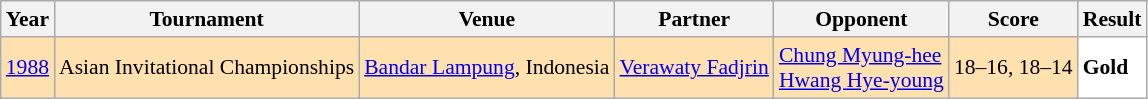<table class="sortable wikitable" style="font-size: 90%;">
<tr>
<th>Year</th>
<th>Tournament</th>
<th>Venue</th>
<th>Partner</th>
<th>Opponent</th>
<th>Score</th>
<th>Result</th>
</tr>
<tr style="background:#FFE0AF">
<td align="center"><a href='#'>1988</a></td>
<td align="center">Asian Invitational Championships</td>
<td align="left"><a href='#'>Bandar Lampung</a>, Indonesia</td>
<td align="left"> <a href='#'>Verawaty Fadjrin</a></td>
<td align="left"> <a href='#'>Chung Myung-hee</a> <br>  <a href='#'>Hwang Hye-young</a></td>
<td align="left">18–16, 18–14</td>
<td style="text-align:left; background:white"> <strong>Gold</strong></td>
</tr>
</table>
